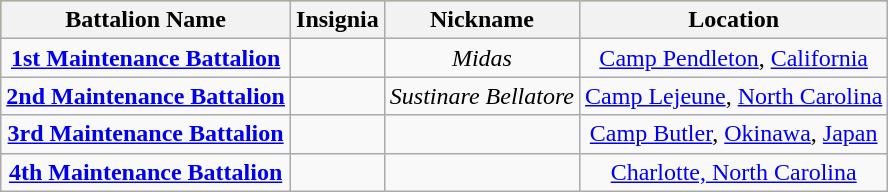<table class="wikitable sortable" style="text-align:center;">
<tr bgcolor=#CCCCCC">
<th><strong>Battalion Name</strong></th>
<th><strong>Insignia</strong></th>
<th><strong>Nickname</strong></th>
<th><strong>Location</strong></th>
</tr>
<tr>
<td><strong><a href='#'>1st Maintenance Battalion</a></strong></td>
<td></td>
<td><em>Midas</em></td>
<td><a href='#'>Camp Pendleton</a>, <a href='#'>California</a></td>
</tr>
<tr>
<td><strong><a href='#'>2nd Maintenance Battalion</a></strong></td>
<td></td>
<td><em>Sustinare Bellatore</em></td>
<td><a href='#'>Camp Lejeune</a>, <a href='#'>North Carolina</a></td>
</tr>
<tr>
<td><strong><a href='#'>3rd Maintenance Battalion</a></strong></td>
<td></td>
<td></td>
<td><a href='#'>Camp Butler</a>, <a href='#'>Okinawa</a>, <a href='#'>Japan</a></td>
</tr>
<tr>
<td><strong><a href='#'>4th Maintenance Battalion</a></strong></td>
<td></td>
<td></td>
<td><a href='#'>Charlotte, North Carolina</a></td>
</tr>
</table>
